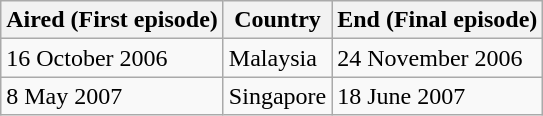<table class="wikitable">
<tr>
<th>Aired (First episode)</th>
<th>Country</th>
<th>End (Final episode)</th>
</tr>
<tr>
<td>16 October 2006</td>
<td>Malaysia</td>
<td>24 November 2006</td>
</tr>
<tr>
<td>8 May 2007</td>
<td>Singapore</td>
<td>18 June 2007</td>
</tr>
</table>
